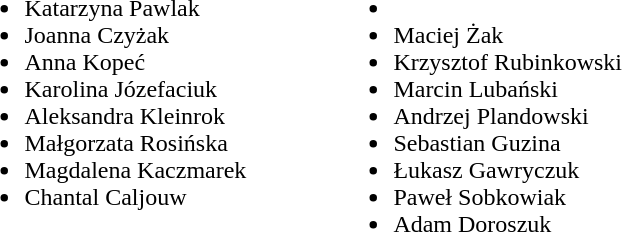<table>
<tr>
<td valign="top"><br><ul><li>Katarzyna Pawlak</li><li>Joanna Czyżak</li><li>Anna Kopeć</li><li>Karolina Józefaciuk</li><li>Aleksandra Kleinrok</li><li>Małgorzata Rosińska</li><li>Magdalena Kaczmarek</li><li>Chantal Caljouw</li></ul></td>
<td width="50"> </td>
<td valign="top"><br><ul><li></li><li>Maciej Żak</li><li>Krzysztof Rubinkowski</li><li>Marcin Lubański</li><li>Andrzej Plandowski</li><li>Sebastian Guzina</li><li>Łukasz Gawryczuk</li><li>Paweł Sobkowiak</li><li>Adam Doroszuk</li></ul></td>
</tr>
</table>
